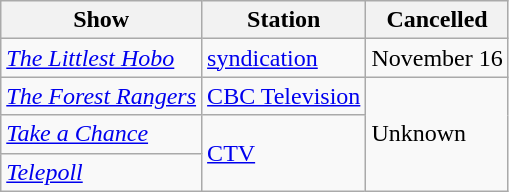<table class="wikitable">
<tr>
<th>Show</th>
<th>Station</th>
<th>Cancelled</th>
</tr>
<tr>
<td><em><a href='#'>The Littlest Hobo</a></em></td>
<td><a href='#'>syndication</a></td>
<td>November 16</td>
</tr>
<tr>
<td><em><a href='#'>The Forest Rangers</a></em></td>
<td><a href='#'>CBC Television</a></td>
<td rowspan="3">Unknown</td>
</tr>
<tr>
<td><em><a href='#'>Take a Chance</a></em></td>
<td rowspan="2"><a href='#'>CTV</a></td>
</tr>
<tr>
<td><em><a href='#'>Telepoll</a></em></td>
</tr>
</table>
